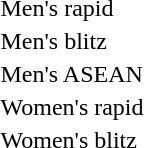<table>
<tr>
<td>Men's rapid</td>
<td></td>
<td></td>
<td></td>
</tr>
<tr>
<td>Men's blitz</td>
<td></td>
<td></td>
<td></td>
</tr>
<tr>
<td>Men's ASEAN</td>
<td></td>
<td></td>
<td></td>
</tr>
<tr>
<td>Women's rapid</td>
<td></td>
<td></td>
<td></td>
</tr>
<tr>
<td>Women's blitz</td>
<td></td>
<td></td>
<td></td>
</tr>
</table>
